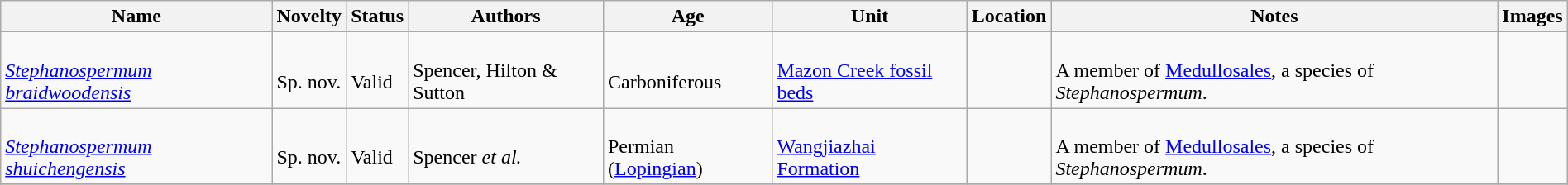<table class="wikitable sortable" align="center" width="100%">
<tr>
<th>Name</th>
<th>Novelty</th>
<th>Status</th>
<th>Authors</th>
<th>Age</th>
<th>Unit</th>
<th>Location</th>
<th>Notes</th>
<th>Images</th>
</tr>
<tr>
<td><br><em><a href='#'>Stephanospermum braidwoodensis</a></em></td>
<td><br>Sp. nov.</td>
<td><br>Valid</td>
<td><br>Spencer, Hilton & Sutton</td>
<td><br>Carboniferous</td>
<td><br><a href='#'>Mazon Creek fossil beds</a></td>
<td><br></td>
<td><br>A member of <a href='#'>Medullosales</a>, a species of <em>Stephanospermum</em>.</td>
<td></td>
</tr>
<tr>
<td><br><em><a href='#'>Stephanospermum shuichengensis</a></em></td>
<td><br>Sp. nov.</td>
<td><br>Valid</td>
<td><br>Spencer <em>et al.</em></td>
<td><br>Permian (<a href='#'>Lopingian</a>)</td>
<td><br><a href='#'>Wangjiazhai Formation</a></td>
<td><br></td>
<td><br>A member of <a href='#'>Medullosales</a>, a species of <em>Stephanospermum</em>.</td>
<td></td>
</tr>
<tr>
</tr>
</table>
